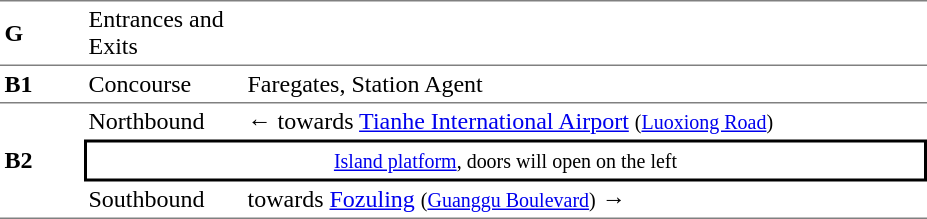<table table border=0 cellspacing=0 cellpadding=3>
<tr>
<td style="border-top:solid 1px gray;border-bottom:solid 1px gray;" width=50><strong>G</strong></td>
<td style="border-top:solid 1px gray;border-bottom:solid 1px gray;" width=100>Entrances and Exits</td>
<td style="border-top:solid 1px gray;border-bottom:solid 1px gray;" width=450></td>
</tr>
<tr>
<td style="border-top:solid 0px gray;border-bottom:solid 1px gray;" width=50><strong>B1</strong></td>
<td style="border-top:solid 0px gray;border-bottom:solid 1px gray;" width=100>Concourse</td>
<td style="border-top:solid 0px gray;border-bottom:solid 1px gray;" width=450>Faregates, Station Agent</td>
</tr>
<tr>
<td style="border-bottom:solid 1px gray;" rowspan=3><strong>B2</strong></td>
<td>Northbound</td>
<td>←  towards <a href='#'>Tianhe International Airport</a> <small>(<a href='#'>Luoxiong Road</a>)</small></td>
</tr>
<tr>
<td style="border-right:solid 2px black;border-left:solid 2px black;border-top:solid 2px black;border-bottom:solid 2px black;text-align:center;" colspan=2><small><a href='#'>Island platform</a>, doors will open on the left</small></td>
</tr>
<tr>
<td style="border-bottom:solid 1px gray;">Southbound</td>
<td style="border-bottom:solid 1px gray;"> towards <a href='#'>Fozuling</a> <small>(<a href='#'>Guanggu Boulevard</a>)</small> →</td>
</tr>
</table>
